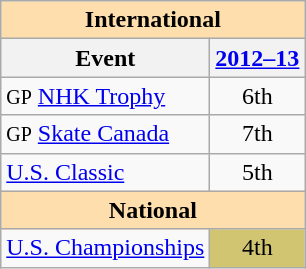<table class="wikitable" style="text-align:center">
<tr>
<th style="background-color: #ffdead; " colspan=2 align=center><strong>International</strong></th>
</tr>
<tr>
<th>Event</th>
<th><a href='#'>2012–13</a></th>
</tr>
<tr>
<td align=left><small>GP</small> <a href='#'>NHK Trophy</a></td>
<td>6th</td>
</tr>
<tr>
<td align=left><small>GP</small> <a href='#'>Skate Canada</a></td>
<td>7th</td>
</tr>
<tr>
<td align=left><a href='#'>U.S. Classic</a></td>
<td>5th</td>
</tr>
<tr>
<th style="background-color: #ffdead; " colspan=2 align=center><strong>National</strong></th>
</tr>
<tr>
<td align=left><a href='#'>U.S. Championships</a></td>
<td bgcolor=d1c571>4th</td>
</tr>
</table>
